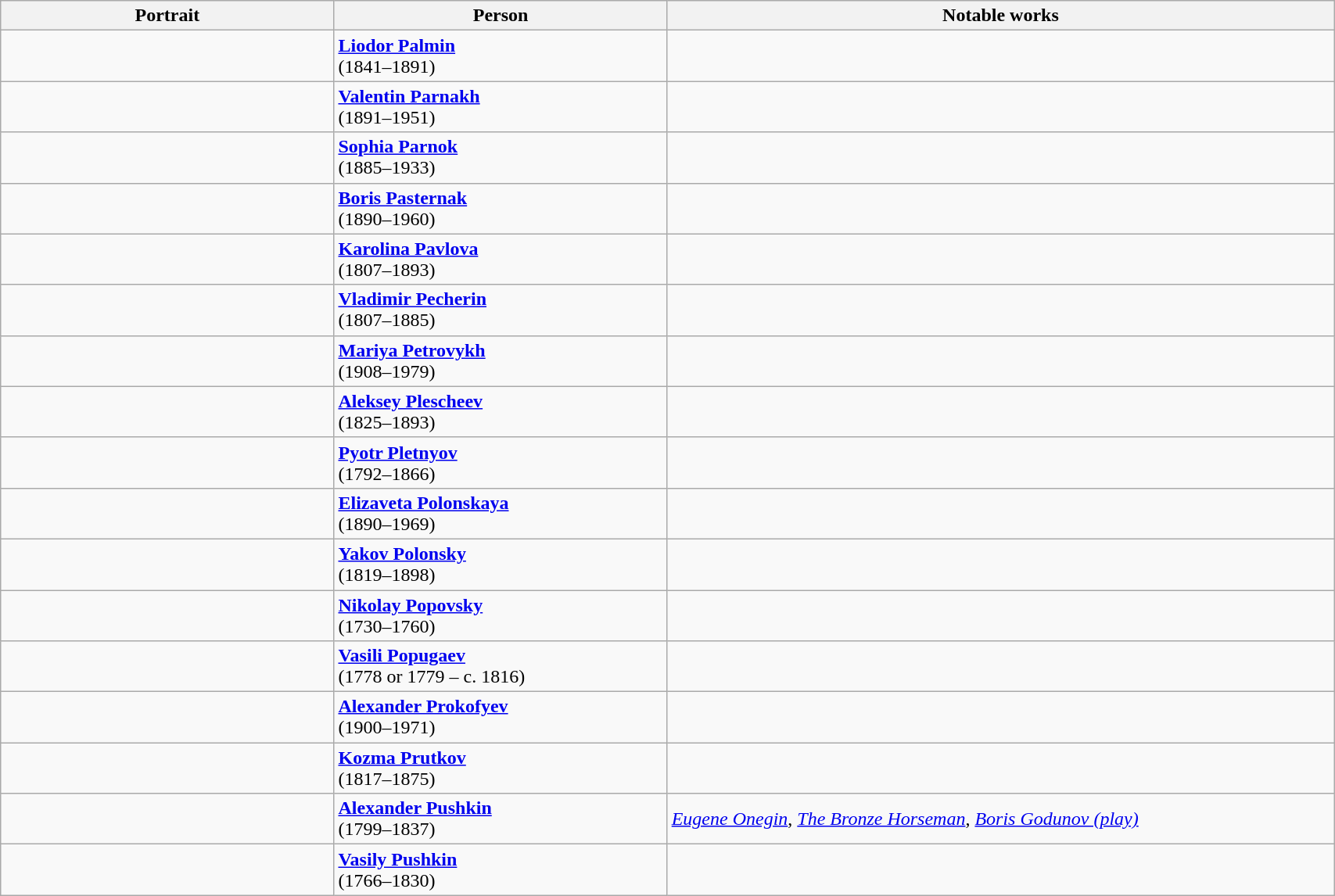<table class="wikitable" style="width:90%;">
<tr>
<th style="width:25%;">Portrait</th>
<th style="width:25%;">Person</th>
<th style="width:50%;">Notable works</th>
</tr>
<tr>
<td align=center></td>
<td><strong><a href='#'>Liodor Palmin</a></strong><br> (1841–1891)</td>
<td></td>
</tr>
<tr>
<td align=center></td>
<td><strong><a href='#'>Valentin Parnakh</a></strong><br> (1891–1951)</td>
<td></td>
</tr>
<tr>
<td align=center></td>
<td><strong><a href='#'>Sophia Parnok</a></strong><br> (1885–1933)</td>
<td></td>
</tr>
<tr>
<td align=center></td>
<td><strong><a href='#'>Boris Pasternak</a></strong><br> (1890–1960)</td>
<td></td>
</tr>
<tr>
<td align=center></td>
<td><strong><a href='#'>Karolina Pavlova</a></strong><br> (1807–1893)</td>
<td></td>
</tr>
<tr>
<td align=center></td>
<td><strong><a href='#'>Vladimir Pecherin</a></strong><br> (1807–1885)</td>
<td></td>
</tr>
<tr>
<td align=center></td>
<td><strong><a href='#'>Mariya Petrovykh</a></strong> <br>(1908–1979)</td>
<td></td>
</tr>
<tr>
<td align=center></td>
<td><strong><a href='#'>Aleksey Plescheev</a></strong> <br>(1825–1893)</td>
<td></td>
</tr>
<tr>
<td align=center></td>
<td><strong><a href='#'>Pyotr Pletnyov</a></strong><br> (1792–1866)</td>
<td></td>
</tr>
<tr>
<td align=center></td>
<td><strong><a href='#'>Elizaveta Polonskaya</a></strong><br> (1890–1969)</td>
<td></td>
</tr>
<tr>
<td align=center></td>
<td><strong><a href='#'>Yakov Polonsky</a></strong><br> (1819–1898)</td>
<td></td>
</tr>
<tr>
<td align=center></td>
<td><strong><a href='#'>Nikolay Popovsky</a></strong><br> (1730–1760)</td>
<td></td>
</tr>
<tr>
<td></td>
<td><strong><a href='#'>Vasili Popugaev</a></strong><br> (1778 or 1779 – c. 1816)</td>
<td></td>
</tr>
<tr>
<td align=center></td>
<td><strong><a href='#'>Alexander Prokofyev</a></strong><br> (1900–1971)</td>
<td></td>
</tr>
<tr>
<td align=center></td>
<td><strong><a href='#'>Kozma Prutkov</a></strong><br> (1817–1875)</td>
<td></td>
</tr>
<tr>
<td align=center></td>
<td><strong><a href='#'>Alexander Pushkin</a></strong><br> (1799–1837)</td>
<td><em><a href='#'>Eugene Onegin</a></em>, <em><a href='#'>The Bronze Horseman</a></em>, <em><a href='#'>Boris Godunov (play)</a></em></td>
</tr>
<tr>
<td align=center></td>
<td><strong><a href='#'>Vasily Pushkin</a></strong><br> (1766–1830)</td>
<td></td>
</tr>
</table>
